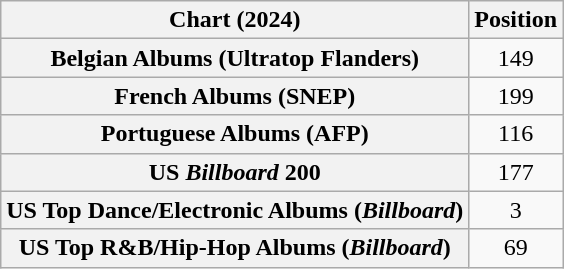<table class="wikitable sortable plainrowheaders" style="text-align:center">
<tr>
<th scope="col">Chart (2024)</th>
<th scope="col">Position</th>
</tr>
<tr>
<th scope="row">Belgian Albums (Ultratop Flanders)</th>
<td>149</td>
</tr>
<tr>
<th scope="row">French Albums (SNEP)</th>
<td>199</td>
</tr>
<tr>
<th scope="row">Portuguese Albums (AFP)</th>
<td>116</td>
</tr>
<tr>
<th scope="row">US <em>Billboard</em> 200</th>
<td>177</td>
</tr>
<tr>
<th scope="row">US Top Dance/Electronic Albums (<em>Billboard</em>)</th>
<td>3</td>
</tr>
<tr>
<th scope="row">US Top R&B/Hip-Hop Albums (<em>Billboard</em>)</th>
<td>69</td>
</tr>
</table>
